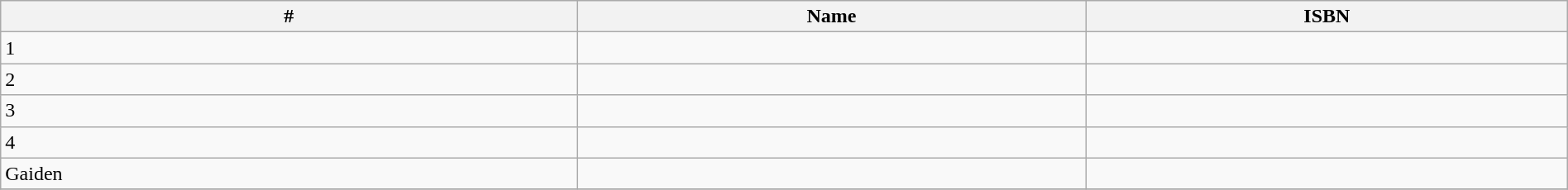<table class="wikitable" width="100%">
<tr>
<th>#</th>
<th>Name</th>
<th>ISBN</th>
</tr>
<tr>
<td>1</td>
<td></td>
<td><small></small></td>
</tr>
<tr>
<td>2</td>
<td></td>
<td><small></small></td>
</tr>
<tr>
<td>3</td>
<td></td>
<td><small></small></td>
</tr>
<tr>
<td>4</td>
<td></td>
<td><small></small></td>
</tr>
<tr>
<td>Gaiden</td>
<td></td>
<td><small> </small></td>
</tr>
<tr>
</tr>
</table>
